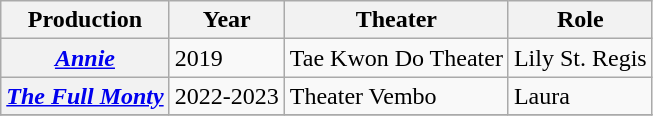<table class="wikitable plainrowheaders sortable" style="margin-right: 0;">
<tr>
<th scope="col">Production</th>
<th scope="col">Year</th>
<th scope="col">Theater</th>
<th scope="col">Role</th>
</tr>
<tr>
<th scope=row><em><a href='#'>Annie</a></em></th>
<td>2019</td>
<td>Tae Kwon Do Theater</td>
<td>Lily St. Regis</td>
</tr>
<tr>
<th scope=row><em><a href='#'>The Full Monty</a></em></th>
<td>2022-2023</td>
<td>Theater Vembo</td>
<td>Laura</td>
</tr>
<tr>
</tr>
</table>
